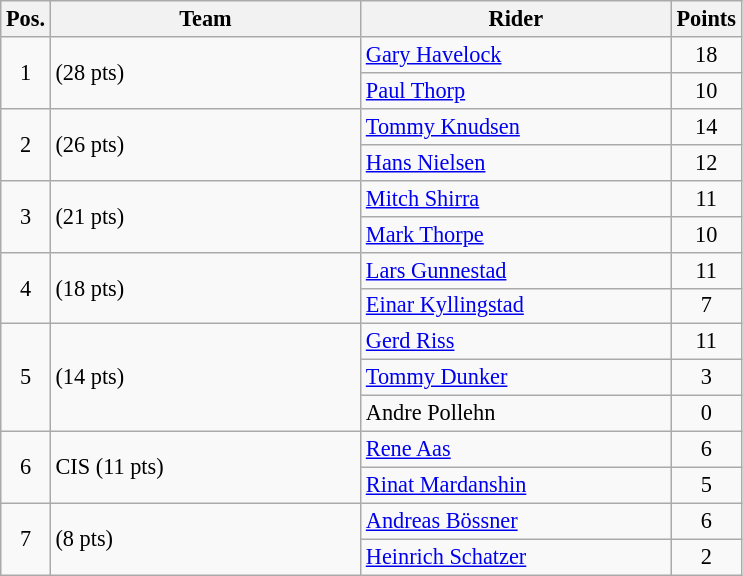<table class=wikitable style="font-size:93%;">
<tr>
<th width=25px>Pos.</th>
<th width=200px>Team</th>
<th width=200px>Rider</th>
<th width=40px>Points</th>
</tr>
<tr align=center>
<td rowspan=2>1</td>
<td rowspan=2 align=left> (28 pts)</td>
<td align=left><a href='#'>Gary Havelock</a></td>
<td>18</td>
</tr>
<tr align=center>
<td align=left><a href='#'>Paul Thorp</a></td>
<td>10</td>
</tr>
<tr align=center>
<td rowspan=2>2</td>
<td rowspan=2 align=left> (26 pts)</td>
<td align=left><a href='#'>Tommy Knudsen</a></td>
<td>14</td>
</tr>
<tr align=center>
<td align=left><a href='#'>Hans Nielsen</a></td>
<td>12</td>
</tr>
<tr align=center>
<td rowspan=2>3</td>
<td rowspan=2 align=left> (21 pts)</td>
<td align=left><a href='#'>Mitch Shirra</a></td>
<td>11</td>
</tr>
<tr align=center>
<td align=left><a href='#'>Mark Thorpe</a></td>
<td>10</td>
</tr>
<tr align=center>
<td rowspan=2>4</td>
<td rowspan=2 align=left> (18 pts)</td>
<td align=left><a href='#'>Lars Gunnestad</a></td>
<td>11</td>
</tr>
<tr align=center>
<td align=left><a href='#'>Einar Kyllingstad</a></td>
<td>7</td>
</tr>
<tr align=center>
<td rowspan=3>5</td>
<td rowspan=3 align=left> (14 pts)</td>
<td align=left><a href='#'>Gerd Riss</a></td>
<td>11</td>
</tr>
<tr align=center>
<td align=left><a href='#'>Tommy Dunker</a></td>
<td>3</td>
</tr>
<tr align=center>
<td align=left>Andre Pollehn</td>
<td>0</td>
</tr>
<tr align=center>
<td rowspan=2>6</td>
<td rowspan=2 align=left> CIS (11 pts)</td>
<td align=left><a href='#'>Rene Aas</a></td>
<td>6</td>
</tr>
<tr align=center>
<td align=left><a href='#'>Rinat Mardanshin</a></td>
<td>5</td>
</tr>
<tr align=center>
<td rowspan=2>7</td>
<td rowspan=2 align=left> (8 pts)</td>
<td align=left><a href='#'>Andreas Bössner</a></td>
<td>6</td>
</tr>
<tr align=center>
<td align=left><a href='#'>Heinrich Schatzer</a></td>
<td>2</td>
</tr>
</table>
